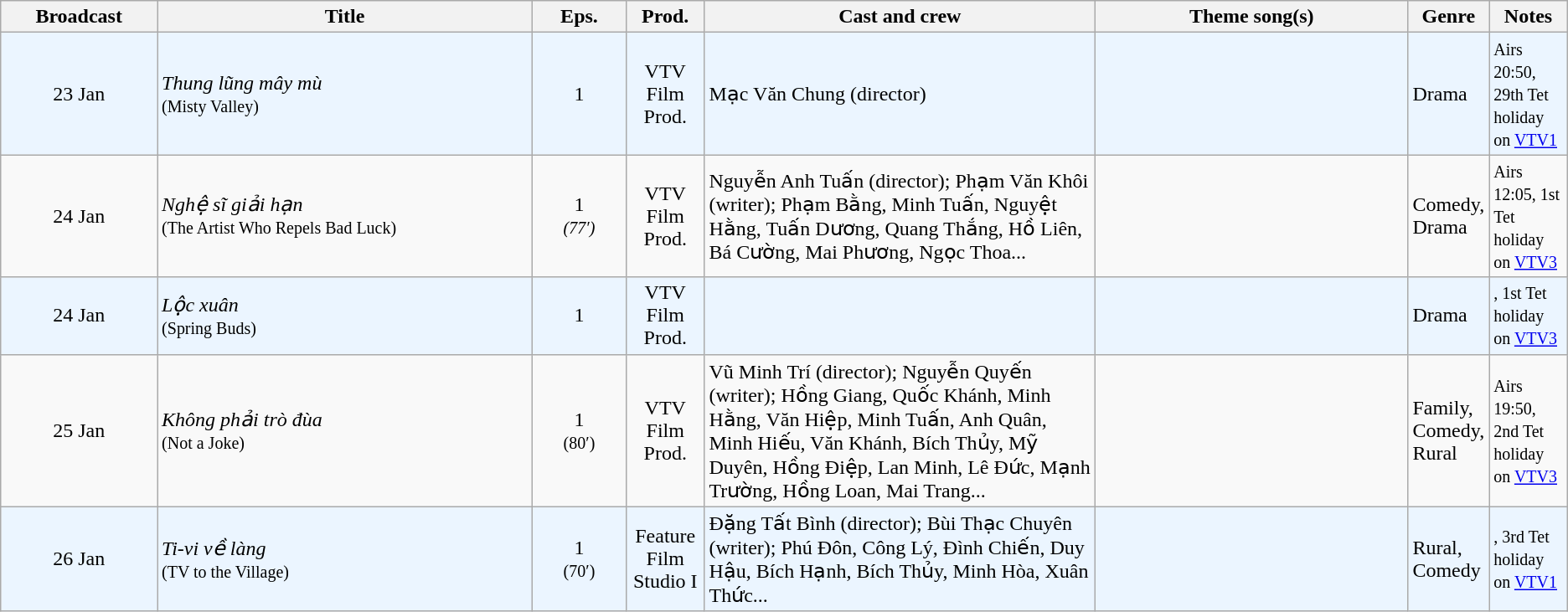<table class="wikitable sortable">
<tr>
<th style="width:10%;">Broadcast</th>
<th style="width:24%;">Title</th>
<th style="width:6%;">Eps.</th>
<th style="width:5%;">Prod.</th>
<th style="width:25%;">Cast and crew</th>
<th style="width:20%;">Theme song(s)</th>
<th style="width:5%;">Genre</th>
<th style="width:5%;">Notes</th>
</tr>
<tr ---- bgcolor="#ebf5ff">
<td style="text-align:center;">23 Jan <br></td>
<td><em>Thung lũng mây mù</em> <br><small>(Misty Valley)</small></td>
<td style="text-align:center;">1</td>
<td style="text-align:center;">VTV Film Prod.</td>
<td>Mạc Văn Chung (director)</td>
<td></td>
<td>Drama</td>
<td><small>Airs 20:50, 29th Tet holiday on <a href='#'>VTV1</a></small></td>
</tr>
<tr>
<td style="text-align:center;">24 Jan <br></td>
<td><em>Nghệ sĩ giải hạn</em> <br><small>(The Artist Who Repels Bad Luck)</small></td>
<td style="text-align:center;">1<br><small><em>(77′)</em></small></td>
<td style="text-align:center;">VTV Film Prod.</td>
<td>Nguyễn Anh Tuấn (director); Phạm Văn Khôi (writer); Phạm Bằng, Minh Tuấn, Nguyệt Hằng, Tuấn Dương, Quang Thắng, Hồ Liên, Bá Cường, Mai Phương, Ngọc Thoa...</td>
<td></td>
<td>Comedy, Drama</td>
<td><small>Airs 12:05, 1st Tet holiday on <a href='#'>VTV3</a></small></td>
</tr>
<tr ---- bgcolor="#ebf5ff">
<td style="text-align:center;">24 Jan<br></td>
<td><em>Lộc xuân</em> <br><small>(Spring Buds)</small></td>
<td style="text-align:center;">1</td>
<td style="text-align:center;">VTV Film Prod.</td>
<td></td>
<td></td>
<td>Drama</td>
<td><small>, 1st Tet holiday on <a href='#'>VTV3</a></small></td>
</tr>
<tr>
<td style="text-align:center;">25 Jan <br></td>
<td><em>Không phải trò đùa</em> <br><small>(Not a Joke)</small></td>
<td style="text-align:center;">1<br><small>(80′)</small></td>
<td style="text-align:center;">VTV Film Prod.</td>
<td>Vũ Minh Trí (director); Nguyễn Quyến (writer); Hồng Giang, Quốc Khánh, Minh Hằng, Văn Hiệp, Minh Tuấn, Anh Quân, Minh Hiếu, Văn Khánh, Bích Thủy, Mỹ Duyên, Hồng Điệp, Lan Minh, Lê Đức, Mạnh Trường, Hồng Loan, Mai Trang...</td>
<td></td>
<td>Family, Comedy, Rural</td>
<td><small>Airs 19:50, 2nd Tet holiday on <a href='#'>VTV3</a></small></td>
</tr>
<tr ---- bgcolor="#ebf5ff">
<td style="text-align:center;">26 Jan <br></td>
<td><em>Ti-vi về làng</em> <br><small>(TV to the Village)</small></td>
<td style="text-align:center;">1<br><small>(70′)</small></td>
<td style="text-align:center;">Feature Film Studio I</td>
<td>Đặng Tất Bình (director); Bùi Thạc Chuyên (writer); Phú Đôn, Công Lý, Đình Chiến, Duy Hậu, Bích Hạnh, Bích Thủy, Minh Hòa, Xuân Thức...</td>
<td></td>
<td>Rural, Comedy</td>
<td><small>, 3rd Tet holiday on <a href='#'>VTV1</a></small></td>
</tr>
</table>
